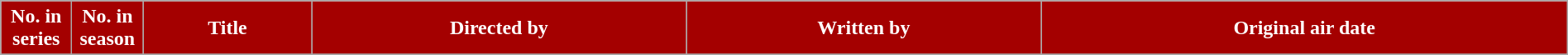<table class="wikitable plainrowheaders" style="width: 100%; margin-right: 0;">
<tr>
<th style="background:#A40000; color:#fff; width:50px">No. in<br>series</th>
<th style="background:#A40000; color:#fff; width:50px">No. in<br>season</th>
<th style="background:#A40000; color:#fff;">Title</th>
<th style="background:#A40000; color:#fff;">Directed by</th>
<th style="background:#A40000; color:#fff;">Written by</th>
<th style="background:#A40000; color:#fff;">Original air date</th>
</tr>
<tr>
</tr>
</table>
